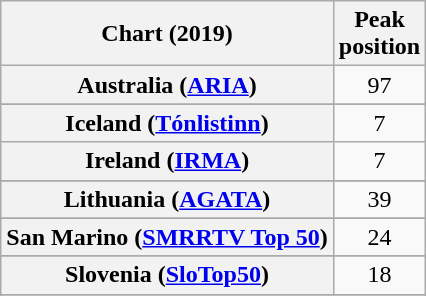<table class="wikitable sortable plainrowheaders" style="text-align:center">
<tr>
<th scope="col">Chart (2019)</th>
<th scope="col">Peak<br>position</th>
</tr>
<tr>
<th scope="row">Australia (<a href='#'>ARIA</a>)</th>
<td>97</td>
</tr>
<tr>
</tr>
<tr>
</tr>
<tr>
</tr>
<tr>
</tr>
<tr>
</tr>
<tr>
</tr>
<tr>
</tr>
<tr>
<th scope="row">Iceland (<a href='#'>Tónlistinn</a>)</th>
<td>7</td>
</tr>
<tr>
<th scope="row">Ireland (<a href='#'>IRMA</a>)</th>
<td>7</td>
</tr>
<tr>
</tr>
<tr>
<th scope="row">Lithuania (<a href='#'>AGATA</a>)</th>
<td>39</td>
</tr>
<tr>
</tr>
<tr>
<th scope="row">San Marino (<a href='#'>SMRRTV Top 50</a>)</th>
<td>24</td>
</tr>
<tr>
</tr>
<tr>
</tr>
<tr>
</tr>
<tr>
<th scope="row">Slovenia (<a href='#'>SloTop50</a>)</th>
<td>18</td>
</tr>
<tr>
</tr>
<tr>
</tr>
<tr>
</tr>
</table>
